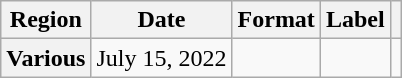<table class="wikitable plainrowheaders">
<tr>
<th scope="col">Region</th>
<th scope="col">Date</th>
<th scope="col">Format</th>
<th scope="col">Label</th>
<th scope="col"></th>
</tr>
<tr>
<th scope="row">Various</th>
<td>July 15, 2022</td>
<td></td>
<td></td>
<td style="text-align:center"></td>
</tr>
</table>
